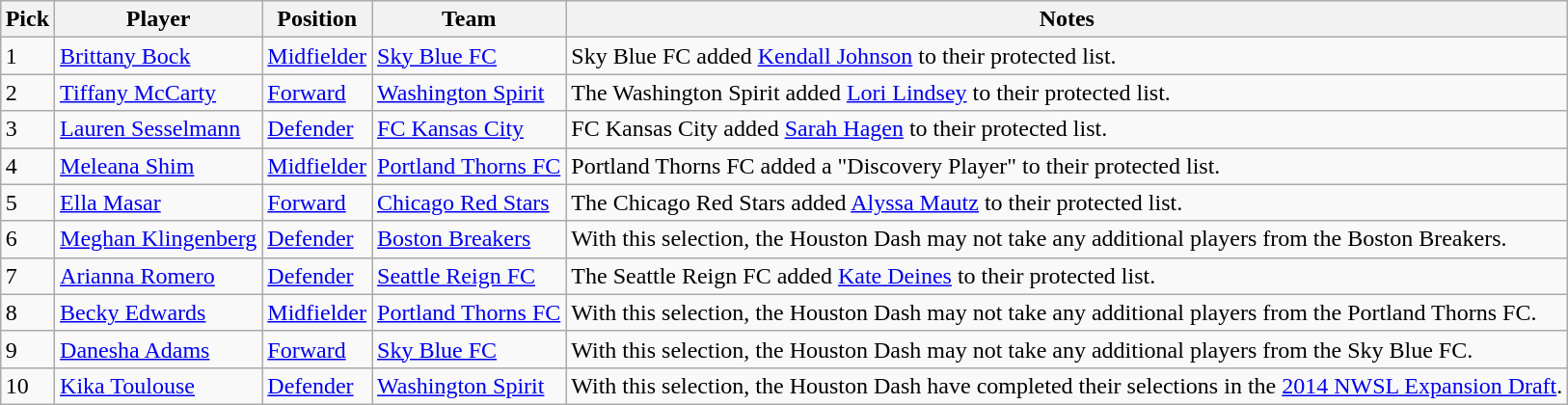<table class="wikitable" style="margin:auto;">
<tr>
<th>Pick</th>
<th>Player</th>
<th>Position</th>
<th>Team</th>
<th>Notes</th>
</tr>
<tr>
<td>1</td>
<td><a href='#'>Brittany Bock</a></td>
<td><a href='#'>Midfielder</a></td>
<td><a href='#'>Sky Blue FC</a></td>
<td>Sky Blue FC added <a href='#'>Kendall Johnson</a> to their protected list.</td>
</tr>
<tr>
<td>2</td>
<td><a href='#'>Tiffany McCarty</a></td>
<td><a href='#'>Forward</a></td>
<td><a href='#'>Washington Spirit</a></td>
<td>The Washington Spirit added <a href='#'>Lori Lindsey</a> to their protected list.</td>
</tr>
<tr>
<td>3</td>
<td><a href='#'>Lauren Sesselmann</a></td>
<td><a href='#'>Defender</a></td>
<td><a href='#'>FC Kansas City</a></td>
<td>FC Kansas City added <a href='#'>Sarah Hagen</a> to their protected list.</td>
</tr>
<tr>
<td>4</td>
<td><a href='#'>Meleana Shim</a></td>
<td><a href='#'>Midfielder</a></td>
<td><a href='#'>Portland Thorns FC</a></td>
<td>Portland Thorns FC added a "Discovery Player" to their protected list.</td>
</tr>
<tr>
<td>5</td>
<td><a href='#'>Ella Masar</a></td>
<td><a href='#'>Forward</a></td>
<td><a href='#'>Chicago Red Stars</a></td>
<td>The Chicago Red Stars added <a href='#'>Alyssa Mautz</a> to their protected list.</td>
</tr>
<tr>
<td>6</td>
<td><a href='#'>Meghan Klingenberg</a></td>
<td><a href='#'>Defender</a></td>
<td><a href='#'>Boston Breakers</a></td>
<td>With this selection, the Houston Dash may not take any additional players from the Boston Breakers.</td>
</tr>
<tr>
<td>7</td>
<td><a href='#'>Arianna Romero</a></td>
<td><a href='#'>Defender</a></td>
<td><a href='#'>Seattle Reign FC</a></td>
<td>The Seattle Reign FC added <a href='#'>Kate Deines</a> to their protected list.</td>
</tr>
<tr>
<td>8</td>
<td><a href='#'>Becky Edwards</a></td>
<td><a href='#'>Midfielder</a></td>
<td><a href='#'>Portland Thorns FC</a></td>
<td>With this selection, the Houston Dash may not take any additional players from the Portland Thorns FC.</td>
</tr>
<tr>
<td>9</td>
<td><a href='#'>Danesha Adams</a></td>
<td><a href='#'>Forward</a></td>
<td><a href='#'>Sky Blue FC</a></td>
<td>With this selection, the Houston Dash may not take any additional players from the Sky Blue FC.</td>
</tr>
<tr>
<td>10</td>
<td><a href='#'>Kika Toulouse</a></td>
<td><a href='#'>Defender</a></td>
<td><a href='#'>Washington Spirit</a></td>
<td>With this selection, the Houston Dash have completed their selections in the <a href='#'>2014 NWSL Expansion Draft</a>.</td>
</tr>
</table>
